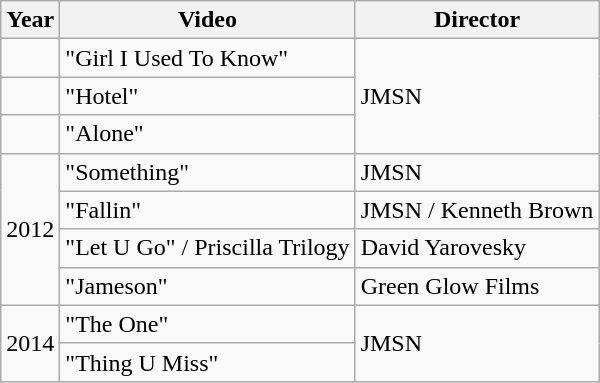<table class="wikitable">
<tr>
<th>Year</th>
<th>Video</th>
<th>Director</th>
</tr>
<tr>
<td></td>
<td>"Girl I Used To Know"</td>
<td rowspan="3">JMSN</td>
</tr>
<tr>
<td></td>
<td>"Hotel"</td>
</tr>
<tr>
<td></td>
<td>"Alone"</td>
</tr>
<tr>
<td rowspan="4">2012</td>
<td>"Something"</td>
<td>JMSN</td>
</tr>
<tr>
<td>"Fallin"</td>
<td>JMSN / Kenneth Brown</td>
</tr>
<tr>
<td>"Let U Go" / Priscilla Trilogy</td>
<td>David Yarovesky</td>
</tr>
<tr>
<td>"Jameson"</td>
<td>Green Glow Films</td>
</tr>
<tr>
<td rowspan="2">2014</td>
<td>"The One"</td>
<td rowspan="2">JMSN</td>
</tr>
<tr>
<td>"Thing U Miss"</td>
</tr>
</table>
